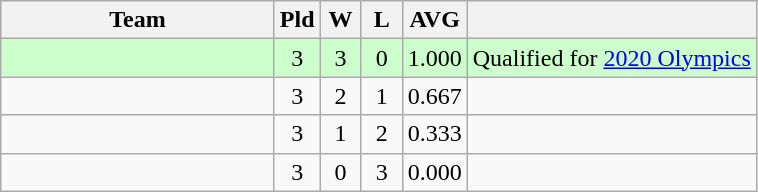<table class="wikitable" style="text-align:center;">
<tr>
<th width=175>Team</th>
<th width=20 abbr="Played">Pld</th>
<th width=20 abbr="Won">W</th>
<th width=20 abbr="Lost">L</th>
<th width=30 abbr="Average">AVG</th>
<th></th>
</tr>
<tr style="background:#ccffcc">
<td align=left></td>
<td>3</td>
<td>3</td>
<td>0</td>
<td>1.000</td>
<td>Qualified for <a href='#'>2020 Olympics</a></td>
</tr>
<tr>
<td align=left></td>
<td>3</td>
<td>2</td>
<td>1</td>
<td>0.667</td>
<td></td>
</tr>
<tr>
<td align=left></td>
<td>3</td>
<td>1</td>
<td>2</td>
<td>0.333</td>
<td></td>
</tr>
<tr>
<td align=left></td>
<td>3</td>
<td>0</td>
<td>3</td>
<td>0.000</td>
<td></td>
</tr>
</table>
